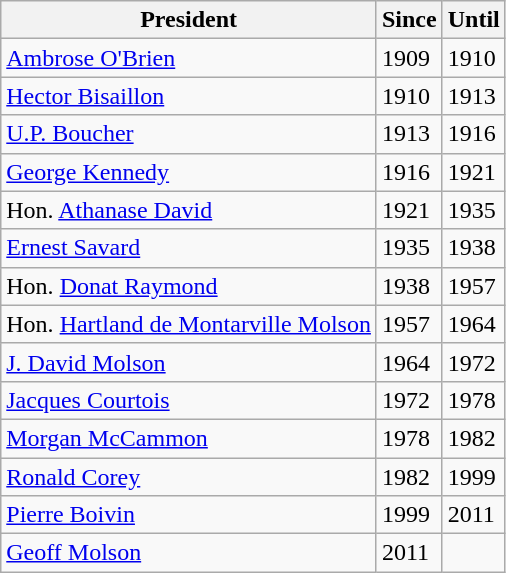<table class="wikitable">
<tr>
<th>President</th>
<th>Since</th>
<th>Until</th>
</tr>
<tr>
<td><a href='#'>Ambrose O'Brien</a></td>
<td>1909</td>
<td>1910</td>
</tr>
<tr>
<td><a href='#'>Hector Bisaillon</a></td>
<td>1910</td>
<td>1913</td>
</tr>
<tr>
<td><a href='#'>U.P. Boucher</a></td>
<td>1913</td>
<td>1916</td>
</tr>
<tr>
<td><a href='#'>George Kennedy</a></td>
<td>1916</td>
<td>1921</td>
</tr>
<tr>
<td>Hon. <a href='#'>Athanase David</a></td>
<td>1921</td>
<td>1935</td>
</tr>
<tr>
<td><a href='#'>Ernest Savard</a></td>
<td>1935</td>
<td>1938</td>
</tr>
<tr>
<td>Hon. <a href='#'>Donat Raymond</a></td>
<td>1938</td>
<td>1957</td>
</tr>
<tr>
<td>Hon. <a href='#'>Hartland de Montarville Molson</a></td>
<td>1957</td>
<td>1964</td>
</tr>
<tr>
<td><a href='#'>J. David Molson</a></td>
<td>1964</td>
<td>1972</td>
</tr>
<tr>
<td><a href='#'>Jacques Courtois</a></td>
<td>1972</td>
<td>1978</td>
</tr>
<tr>
<td><a href='#'>Morgan McCammon</a></td>
<td>1978</td>
<td>1982</td>
</tr>
<tr>
<td><a href='#'>Ronald Corey</a></td>
<td>1982</td>
<td>1999</td>
</tr>
<tr>
<td><a href='#'>Pierre Boivin</a></td>
<td>1999</td>
<td>2011</td>
</tr>
<tr>
<td><a href='#'>Geoff Molson</a></td>
<td>2011</td>
<td></td>
</tr>
</table>
